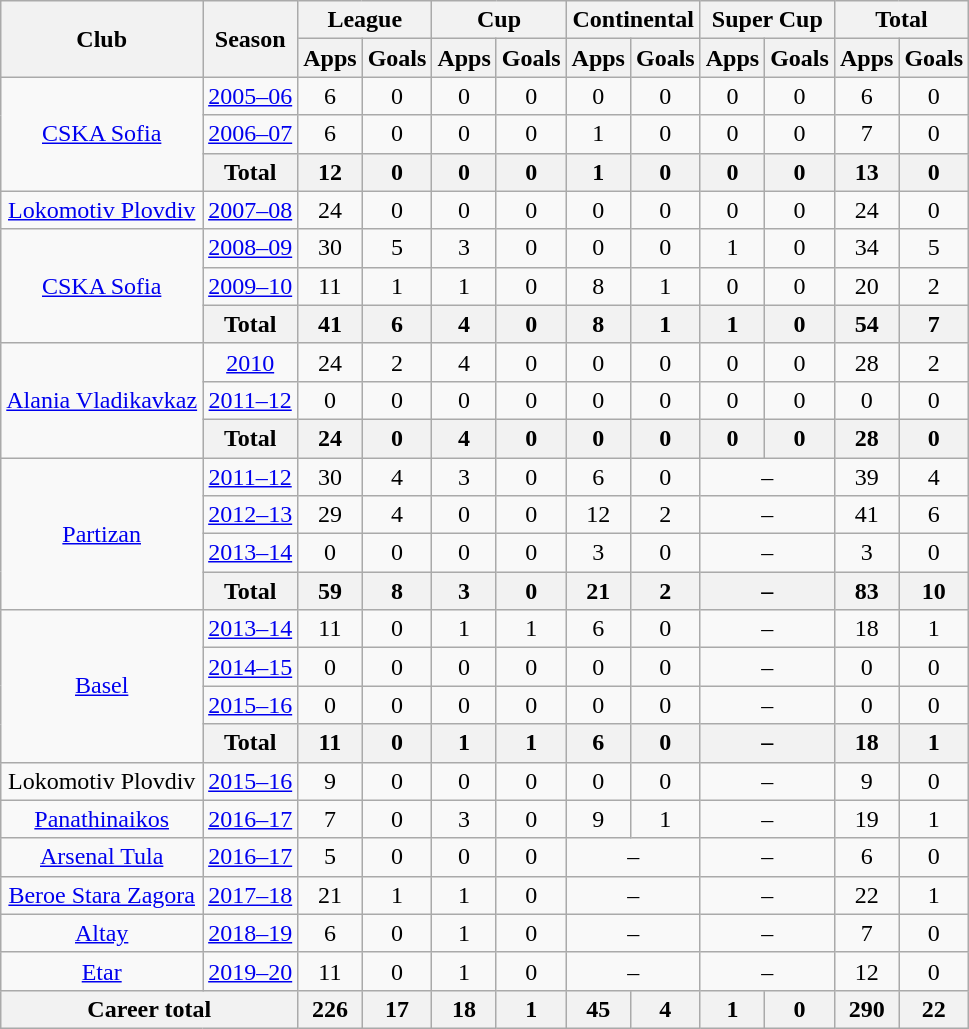<table class="wikitable" style="text-align:center">
<tr>
<th rowspan="2">Club</th>
<th rowspan="2">Season</th>
<th colspan="2">League</th>
<th colspan="2">Cup</th>
<th colspan="2">Continental</th>
<th colspan="2">Super Cup</th>
<th colspan="2">Total</th>
</tr>
<tr>
<th>Apps</th>
<th>Goals</th>
<th>Apps</th>
<th>Goals</th>
<th>Apps</th>
<th>Goals</th>
<th>Apps</th>
<th>Goals</th>
<th>Apps</th>
<th>Goals</th>
</tr>
<tr>
<td rowspan="3"><a href='#'>CSKA Sofia</a></td>
<td><a href='#'>2005–06</a></td>
<td>6</td>
<td>0</td>
<td>0</td>
<td>0</td>
<td>0</td>
<td>0</td>
<td>0</td>
<td>0</td>
<td>6</td>
<td>0</td>
</tr>
<tr>
<td><a href='#'>2006–07</a></td>
<td>6</td>
<td>0</td>
<td>0</td>
<td>0</td>
<td>1</td>
<td>0</td>
<td>0</td>
<td>0</td>
<td>7</td>
<td>0</td>
</tr>
<tr>
<th colspan="1">Total</th>
<th>12</th>
<th>0</th>
<th>0</th>
<th>0</th>
<th>1</th>
<th>0</th>
<th>0</th>
<th>0</th>
<th>13</th>
<th>0</th>
</tr>
<tr>
<td><a href='#'>Lokomotiv Plovdiv</a></td>
<td><a href='#'>2007–08</a></td>
<td>24</td>
<td>0</td>
<td>0</td>
<td>0</td>
<td>0</td>
<td>0</td>
<td>0</td>
<td>0</td>
<td>24</td>
<td>0</td>
</tr>
<tr>
<td rowspan="3"><a href='#'>CSKA Sofia</a></td>
<td><a href='#'>2008–09</a></td>
<td>30</td>
<td>5</td>
<td>3</td>
<td>0</td>
<td>0</td>
<td>0</td>
<td>1</td>
<td>0</td>
<td>34</td>
<td>5</td>
</tr>
<tr>
<td><a href='#'>2009–10</a></td>
<td>11</td>
<td>1</td>
<td>1</td>
<td>0</td>
<td>8</td>
<td>1</td>
<td>0</td>
<td>0</td>
<td>20</td>
<td>2</td>
</tr>
<tr>
<th colspan="1">Total</th>
<th>41</th>
<th>6</th>
<th>4</th>
<th>0</th>
<th>8</th>
<th>1</th>
<th>1</th>
<th>0</th>
<th>54</th>
<th>7</th>
</tr>
<tr>
<td rowspan="3"><a href='#'>Alania Vladikavkaz</a></td>
<td><a href='#'>2010</a></td>
<td>24</td>
<td>2</td>
<td>4</td>
<td>0</td>
<td>0</td>
<td>0</td>
<td>0</td>
<td>0</td>
<td>28</td>
<td>2</td>
</tr>
<tr>
<td><a href='#'>2011–12</a></td>
<td>0</td>
<td>0</td>
<td>0</td>
<td>0</td>
<td>0</td>
<td>0</td>
<td>0</td>
<td>0</td>
<td>0</td>
<td>0</td>
</tr>
<tr>
<th colspan="1">Total</th>
<th>24</th>
<th>0</th>
<th>4</th>
<th>0</th>
<th>0</th>
<th>0</th>
<th>0</th>
<th>0</th>
<th>28</th>
<th>0</th>
</tr>
<tr>
<td rowspan="4"><a href='#'>Partizan</a></td>
<td><a href='#'>2011–12</a></td>
<td>30</td>
<td>4</td>
<td>3</td>
<td>0</td>
<td>6</td>
<td>0</td>
<td colspan="2">–</td>
<td>39</td>
<td>4</td>
</tr>
<tr>
<td><a href='#'>2012–13</a></td>
<td>29</td>
<td>4</td>
<td>0</td>
<td>0</td>
<td>12</td>
<td>2</td>
<td colspan="2">–</td>
<td>41</td>
<td>6</td>
</tr>
<tr>
<td><a href='#'>2013–14</a></td>
<td>0</td>
<td>0</td>
<td>0</td>
<td>0</td>
<td>3</td>
<td>0</td>
<td colspan="2">–</td>
<td>3</td>
<td>0</td>
</tr>
<tr>
<th colspan="1">Total</th>
<th>59</th>
<th>8</th>
<th>3</th>
<th>0</th>
<th>21</th>
<th>2</th>
<th colspan="2">–</th>
<th>83</th>
<th>10</th>
</tr>
<tr>
<td rowspan="4"><a href='#'>Basel</a></td>
<td><a href='#'>2013–14</a></td>
<td>11</td>
<td>0</td>
<td>1</td>
<td>1</td>
<td>6</td>
<td>0</td>
<td colspan="2">–</td>
<td>18</td>
<td>1</td>
</tr>
<tr>
<td><a href='#'>2014–15</a></td>
<td>0</td>
<td>0</td>
<td>0</td>
<td>0</td>
<td>0</td>
<td>0</td>
<td colspan="2">–</td>
<td>0</td>
<td>0</td>
</tr>
<tr>
<td><a href='#'>2015–16</a></td>
<td>0</td>
<td>0</td>
<td>0</td>
<td>0</td>
<td>0</td>
<td>0</td>
<td colspan="2">–</td>
<td>0</td>
<td>0</td>
</tr>
<tr>
<th colspan="1">Total</th>
<th>11</th>
<th>0</th>
<th>1</th>
<th>1</th>
<th>6</th>
<th>0</th>
<th colspan="2">–</th>
<th>18</th>
<th>1</th>
</tr>
<tr>
<td>Lokomotiv Plovdiv</td>
<td><a href='#'>2015–16</a></td>
<td>9</td>
<td>0</td>
<td>0</td>
<td>0</td>
<td>0</td>
<td>0</td>
<td colspan="2">–</td>
<td>9</td>
<td>0</td>
</tr>
<tr>
<td><a href='#'>Panathinaikos</a></td>
<td><a href='#'>2016–17</a></td>
<td>7</td>
<td>0</td>
<td>3</td>
<td>0</td>
<td>9</td>
<td>1</td>
<td colspan="2">–</td>
<td>19</td>
<td>1</td>
</tr>
<tr>
<td><a href='#'>Arsenal Tula</a></td>
<td><a href='#'>2016–17</a></td>
<td>5</td>
<td>0</td>
<td>0</td>
<td>0</td>
<td colspan="2">–</td>
<td colspan="2">–</td>
<td>6</td>
<td>0</td>
</tr>
<tr>
<td><a href='#'>Beroe Stara Zagora</a></td>
<td><a href='#'>2017–18</a></td>
<td>21</td>
<td>1</td>
<td>1</td>
<td>0</td>
<td colspan="2">–</td>
<td colspan="2">–</td>
<td>22</td>
<td>1</td>
</tr>
<tr>
<td><a href='#'>Altay</a></td>
<td><a href='#'>2018–19</a></td>
<td>6</td>
<td>0</td>
<td>1</td>
<td>0</td>
<td colspan="2">–</td>
<td colspan="2">–</td>
<td>7</td>
<td>0</td>
</tr>
<tr>
<td><a href='#'>Etar</a></td>
<td><a href='#'>2019–20</a></td>
<td>11</td>
<td>0</td>
<td>1</td>
<td>0</td>
<td colspan="2">–</td>
<td colspan="2">–</td>
<td>12</td>
<td>0</td>
</tr>
<tr>
<th colspan="2">Career total</th>
<th>226</th>
<th>17</th>
<th>18</th>
<th>1</th>
<th>45</th>
<th>4</th>
<th>1</th>
<th>0</th>
<th>290</th>
<th>22</th>
</tr>
</table>
